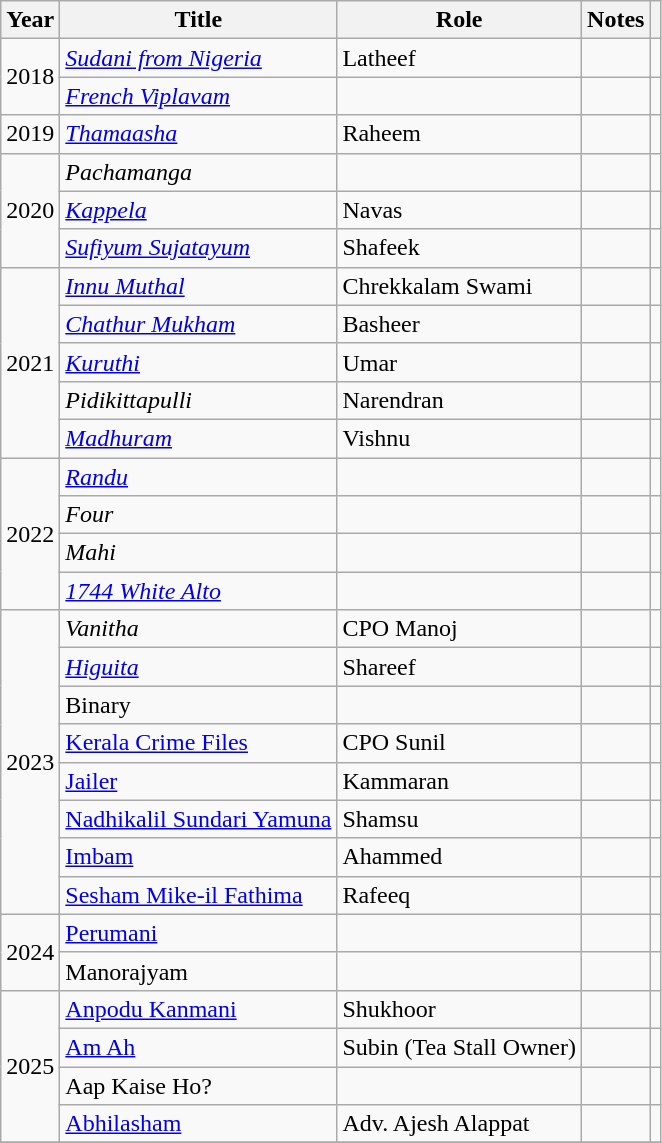<table class="wikitable sortable">
<tr>
<th>Year</th>
<th>Title</th>
<th>Role</th>
<th>Notes</th>
<th></th>
</tr>
<tr>
<td rowspan="2">2018</td>
<td><em><a href='#'>Sudani from Nigeria</a></em></td>
<td>Latheef</td>
<td></td>
<td></td>
</tr>
<tr>
<td><em><a href='#'>French Viplavam</a></em></td>
<td></td>
<td></td>
<td></td>
</tr>
<tr>
<td>2019</td>
<td><em><a href='#'>Thamaasha</a></em></td>
<td>Raheem</td>
<td></td>
<td></td>
</tr>
<tr>
<td rowspan="3">2020</td>
<td><em>Pachamanga</em></td>
<td></td>
<td></td>
<td></td>
</tr>
<tr>
<td><em><a href='#'>Kappela</a></em></td>
<td>Navas</td>
<td></td>
<td></td>
</tr>
<tr>
<td><em><a href='#'>Sufiyum Sujatayum</a></em></td>
<td>Shafeek</td>
<td></td>
<td></td>
</tr>
<tr>
<td rowspan="5">2021</td>
<td><em><a href='#'>Innu Muthal</a></em></td>
<td>Chrekkalam Swami</td>
<td></td>
<td></td>
</tr>
<tr>
<td><em><a href='#'>Chathur Mukham</a></em></td>
<td>Basheer</td>
<td></td>
<td></td>
</tr>
<tr>
<td><em><a href='#'>Kuruthi</a></em></td>
<td>Umar</td>
<td></td>
<td></td>
</tr>
<tr>
<td><em>Pidikittapulli</em></td>
<td>Narendran</td>
<td></td>
<td></td>
</tr>
<tr>
<td><em><a href='#'>Madhuram</a></em></td>
<td>Vishnu</td>
<td></td>
<td></td>
</tr>
<tr>
<td rowspan="4">2022</td>
<td><em><a href='#'>Randu</a></em></td>
<td></td>
<td></td>
<td></td>
</tr>
<tr>
<td><em>Four</em></td>
<td></td>
<td></td>
<td></td>
</tr>
<tr>
<td><em>Mahi</em></td>
<td></td>
<td></td>
<td></td>
</tr>
<tr>
<td><em><a href='#'>1744 White Alto</a></em></td>
<td></td>
<td></td>
<td></td>
</tr>
<tr>
<td rowspan="8">2023</td>
<td><em>Vanitha</em></td>
<td>CPO Manoj</td>
<td></td>
<td></td>
</tr>
<tr>
<td><em><a href='#'>Higuita</a></td>
<td>Shareef</td>
<td></td>
<td></td>
</tr>
<tr>
<td></em>Binary<em></td>
<td></td>
<td></td>
<td></td>
</tr>
<tr>
<td></em><a href='#'>Kerala Crime Files</a><em></td>
<td>CPO Sunil</td>
<td></td>
<td></td>
</tr>
<tr>
<td></em><a href='#'>Jailer</a><em></td>
<td>Kammaran</td>
<td></td>
<td></td>
</tr>
<tr>
<td></em><a href='#'>Nadhikalil Sundari Yamuna</a><em></td>
<td>Shamsu</td>
<td></td>
<td></td>
</tr>
<tr>
<td></em><a href='#'>Imbam</a><em></td>
<td>Ahammed</td>
<td></td>
<td></td>
</tr>
<tr>
<td></em><a href='#'>Sesham Mike-il Fathima</a><em></td>
<td>Rafeeq</td>
<td></td>
<td></td>
</tr>
<tr>
<td rowspan="2">2024</td>
<td></em><a href='#'>Perumani</a><em></td>
<td></td>
<td></td>
<td></td>
</tr>
<tr>
<td></em>Manorajyam<em></td>
<td></td>
<td></td>
<td></td>
</tr>
<tr>
<td rowspan="4">2025</td>
<td></em><a href='#'>Anpodu Kanmani</a><em></td>
<td>Shukhoor</td>
<td></td>
<td></td>
</tr>
<tr>
<td></em><a href='#'>Am Ah</a><em></td>
<td>Subin (Tea Stall Owner)</td>
<td></td>
<td></td>
</tr>
<tr>
<td></em>Aap Kaise Ho?<em></td>
<td></td>
<td></td>
<td></td>
</tr>
<tr>
<td></em><a href='#'>Abhilasham</a><em></td>
<td>Adv. Ajesh Alappat</td>
<td></td>
<td></td>
</tr>
<tr>
</tr>
</table>
